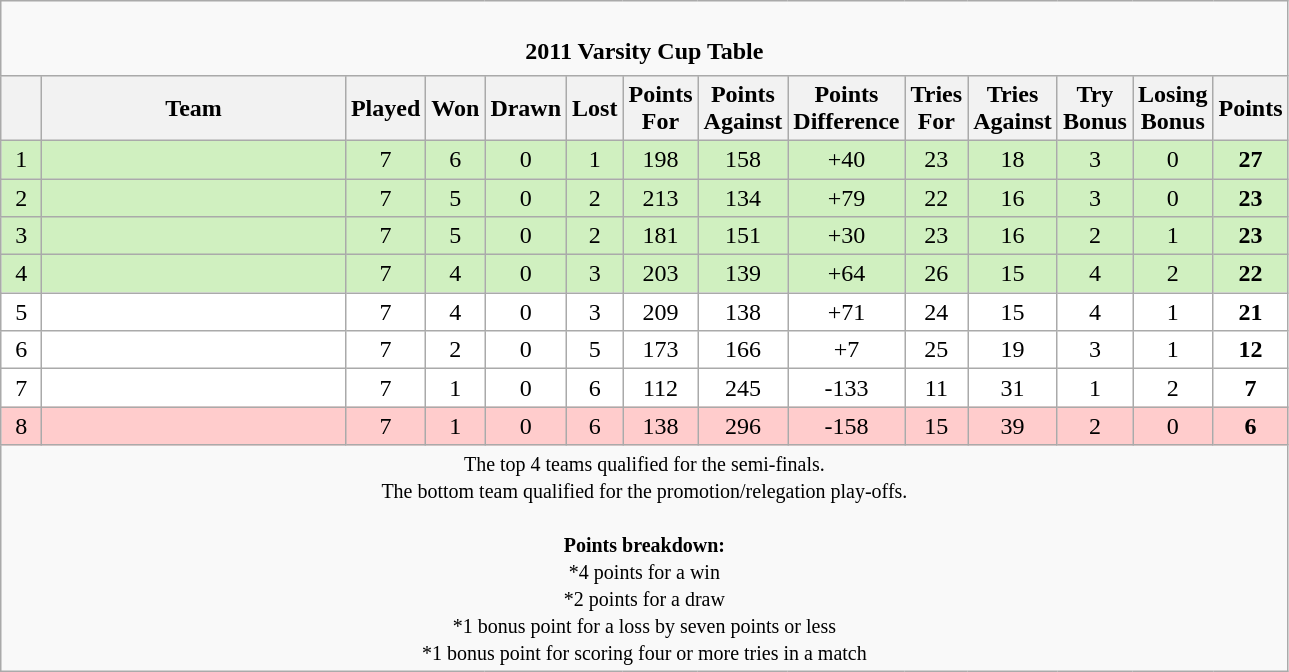<table class="wikitable" style="text-align: center;">
<tr>
<td colspan="14" cellpadding="0" cellspacing="0"><br><table border="0" width="100%" cellpadding="0" cellspacing="0">
<tr>
<td style="border:0px"><strong>2011 Varsity Cup Table</strong></td>
</tr>
</table>
</td>
</tr>
<tr>
<th bgcolor="#efefef" width="20"></th>
<th bgcolor="#efefef" width="195">Team</th>
<th bgcolor="#efefef" width="20">Played</th>
<th bgcolor="#efefef" width="20">Won</th>
<th bgcolor="#efefef" width="20">Drawn</th>
<th bgcolor="#efefef" width="20">Lost</th>
<th bgcolor="#efefef" width="20">Points For</th>
<th bgcolor="#efefef" width="20">Points Against</th>
<th bgcolor="#efefef" width="20">Points Difference</th>
<th bgcolor="#efefef" width="20">Tries For</th>
<th bgcolor="#efefef" width="20">Tries Against</th>
<th bgcolor="#efefef" width="20">Try Bonus</th>
<th bgcolor="#efefef" width="20">Losing Bonus</th>
<th bgcolor="#efefef" width="20">Points<br></th>
</tr>
<tr bgcolor=#D0F0C0 align=center>
<td>1</td>
<td align=left></td>
<td>7</td>
<td>6</td>
<td>0</td>
<td>1</td>
<td>198</td>
<td>158</td>
<td>+40</td>
<td>23</td>
<td>18</td>
<td>3</td>
<td>0</td>
<td><strong>27</strong></td>
</tr>
<tr bgcolor=#D0F0C0 align=center>
<td>2</td>
<td align=left></td>
<td>7</td>
<td>5</td>
<td>0</td>
<td>2</td>
<td>213</td>
<td>134</td>
<td>+79</td>
<td>22</td>
<td>16</td>
<td>3</td>
<td>0</td>
<td><strong>23</strong></td>
</tr>
<tr bgcolor=#D0F0C0 align=center>
<td>3</td>
<td align=left></td>
<td>7</td>
<td>5</td>
<td>0</td>
<td>2</td>
<td>181</td>
<td>151</td>
<td>+30</td>
<td>23</td>
<td>16</td>
<td>2</td>
<td>1</td>
<td><strong>23</strong></td>
</tr>
<tr bgcolor=#D0F0C0 align=center>
<td>4</td>
<td align=left></td>
<td>7</td>
<td>4</td>
<td>0</td>
<td>3</td>
<td>203</td>
<td>139</td>
<td>+64</td>
<td>26</td>
<td>15</td>
<td>4</td>
<td>2</td>
<td><strong>22</strong></td>
</tr>
<tr bgcolor=#ffffff align=center>
<td>5</td>
<td align=left></td>
<td>7</td>
<td>4</td>
<td>0</td>
<td>3</td>
<td>209</td>
<td>138</td>
<td>+71</td>
<td>24</td>
<td>15</td>
<td>4</td>
<td>1</td>
<td><strong>21</strong></td>
</tr>
<tr bgcolor=#ffffff align=center>
<td>6</td>
<td align=left></td>
<td>7</td>
<td>2</td>
<td>0</td>
<td>5</td>
<td>173</td>
<td>166</td>
<td>+7</td>
<td>25</td>
<td>19</td>
<td>3</td>
<td>1</td>
<td><strong>12</strong></td>
</tr>
<tr bgcolor=#ffffff align=center>
<td>7</td>
<td align=left></td>
<td>7</td>
<td>1</td>
<td>0</td>
<td>6</td>
<td>112</td>
<td>245</td>
<td>-133</td>
<td>11</td>
<td>31</td>
<td>1</td>
<td>2</td>
<td><strong>7</strong></td>
</tr>
<tr bgcolor=#FFCCCC align=center>
<td>8</td>
<td align=left></td>
<td>7</td>
<td>1</td>
<td>0</td>
<td>6</td>
<td>138</td>
<td>296</td>
<td>-158</td>
<td>15</td>
<td>39</td>
<td>2</td>
<td>0</td>
<td><strong>6</strong></td>
</tr>
<tr bgcolor=#D0F0C0 align=center>
</tr>
<tr |align=left|>
<td colspan="14" style="border:0px"><small>The top 4 teams qualified for the semi-finals.<br>The bottom team qualified for the promotion/relegation play-offs.<br><br><strong>Points breakdown:</strong><br>*4 points for a win<br>*2 points for a draw<br>*1 bonus point for a loss by seven points or less<br>*1 bonus point for scoring four or more tries in a match</small></td>
</tr>
</table>
